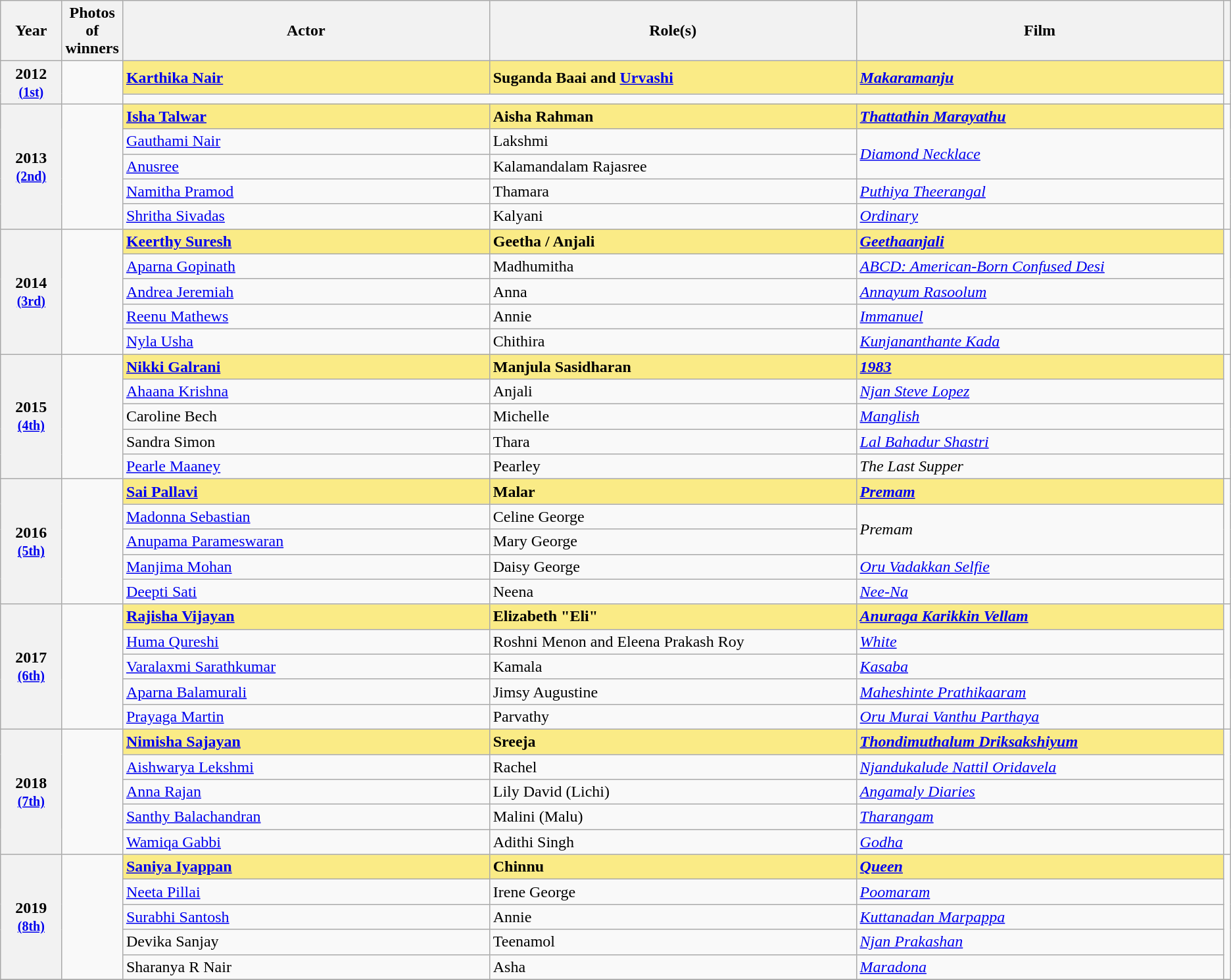<table class="wikitable sortable" style="text-align:left;">
<tr>
<th scope="col" style="width:5%;text-align:center;">Year</th>
<th scope="col" style="width:3%;text-align:center;">Photos of winners</th>
<th scope="col" style="width:30%;text-align:center;">Actor</th>
<th scope="col" style="width:30%;text-align:center;">Role(s)</th>
<th scope="col" style="width:30%;text-align:center;">Film</th>
<th class="unsortable"></th>
</tr>
<tr>
<th scope="row" rowspan="2" style="text-align:center">2012 <br><small><a href='#'>(1st)</a></small></th>
<td rowspan="2" style="text-align:center"></td>
<td style="background:#FAEB86;"><strong><a href='#'>Karthika Nair</a></strong> </td>
<td style="background:#FAEB86;"><strong>Suganda Baai and <a href='#'>Urvashi</a></strong></td>
<td style="background:#FAEB86;"><strong><em><a href='#'>Makaramanju</a></em></strong></td>
<td rowspan="2"></td>
</tr>
<tr>
<td colspan =3 style="text-align:center"></td>
</tr>
<tr>
<th scope="row" rowspan="5" style="text-align:center">2013 <br><small><a href='#'>(2nd)</a></small></th>
<td rowspan="5" style="text-align:center"></td>
<td style="background:#FAEB86;"><strong><a href='#'>Isha Talwar</a></strong> </td>
<td style="background:#FAEB86;"><strong>Aisha Rahman</strong></td>
<td style="background:#FAEB86;"><strong><em><a href='#'>Thattathin Marayathu</a></em></strong></td>
<td rowspan="5"></td>
</tr>
<tr>
<td><a href='#'>Gauthami Nair</a></td>
<td>Lakshmi</td>
<td rowspan="2"><em><a href='#'>Diamond Necklace</a></em></td>
</tr>
<tr>
<td><a href='#'>Anusree</a></td>
<td>Kalamandalam Rajasree</td>
</tr>
<tr>
<td><a href='#'>Namitha Pramod</a></td>
<td>Thamara</td>
<td><em><a href='#'>Puthiya Theerangal</a></em></td>
</tr>
<tr>
<td><a href='#'>Shritha Sivadas</a></td>
<td>Kalyani</td>
<td><em><a href='#'>Ordinary</a></em></td>
</tr>
<tr>
<th scope="row" rowspan="5" style="text-align:center">2014 <br><small><a href='#'>(3rd)</a></small></th>
<td rowspan="5" style="text-align:center"></td>
<td style="background:#FAEB86;"><strong><a href='#'>Keerthy Suresh</a></strong> </td>
<td style="background:#FAEB86;"><strong>Geetha / Anjali</strong></td>
<td style="background:#FAEB86;"><strong><em><a href='#'>Geethaanjali</a></em></strong></td>
<td rowspan="5"><br></td>
</tr>
<tr>
<td><a href='#'>Aparna Gopinath</a></td>
<td>Madhumitha</td>
<td><em><a href='#'>ABCD: American-Born Confused Desi</a></em></td>
</tr>
<tr>
<td><a href='#'>Andrea Jeremiah</a></td>
<td>Anna</td>
<td><em><a href='#'>Annayum Rasoolum</a></em></td>
</tr>
<tr>
<td><a href='#'>Reenu Mathews</a></td>
<td>Annie</td>
<td><em><a href='#'>Immanuel</a></em></td>
</tr>
<tr>
<td><a href='#'>Nyla Usha</a></td>
<td>Chithira</td>
<td><em><a href='#'>Kunjananthante Kada</a></em></td>
</tr>
<tr>
<th scope="row" rowspan="5" style="text-align:center">2015 <br><small><a href='#'>(4th)</a></small></th>
<td rowspan="5" style="text-align:center"></td>
<td style="background:#FAEB86;"><strong><a href='#'>Nikki Galrani</a></strong> </td>
<td style="background:#FAEB86;"><strong>Manjula Sasidharan</strong></td>
<td style="background:#FAEB86;"><strong><em><a href='#'>1983</a></em></strong></td>
<td rowspan="5"><br></td>
</tr>
<tr>
<td><a href='#'>Ahaana Krishna</a></td>
<td>Anjali</td>
<td><em><a href='#'>Njan Steve Lopez</a></em></td>
</tr>
<tr>
<td>Caroline Bech</td>
<td>Michelle</td>
<td><em><a href='#'>Manglish</a></em></td>
</tr>
<tr>
<td>Sandra Simon</td>
<td>Thara</td>
<td><em><a href='#'>Lal Bahadur Shastri</a></em></td>
</tr>
<tr>
<td><a href='#'>Pearle Maaney</a></td>
<td>Pearley</td>
<td><em>The Last Supper</em></td>
</tr>
<tr>
<th scope="row" rowspan="5" style="text-align:center">2016 <br><small><a href='#'>(5th)</a></small></th>
<td rowspan="5" style="text-align:center"></td>
<td style="background:#FAEB86;"><strong><a href='#'>Sai Pallavi</a></strong> </td>
<td style="background:#FAEB86;"><strong>Malar</strong></td>
<td style="background:#FAEB86;"><strong><em><a href='#'>Premam</a></em></strong></td>
<td rowspan="5"><br></td>
</tr>
<tr>
<td><a href='#'>Madonna Sebastian</a></td>
<td>Celine George</td>
<td rowspan="2"><em>Premam</em></td>
</tr>
<tr>
<td><a href='#'>Anupama Parameswaran</a></td>
<td>Mary George</td>
</tr>
<tr>
<td><a href='#'>Manjima Mohan</a></td>
<td>Daisy George</td>
<td><em><a href='#'>Oru Vadakkan Selfie</a></em></td>
</tr>
<tr>
<td><a href='#'>Deepti Sati</a></td>
<td>Neena</td>
<td><em><a href='#'>Nee-Na</a></em></td>
</tr>
<tr>
<th scope="row" rowspan="5" style="text-align:center">2017 <br><small><a href='#'>(6th)</a></small></th>
<td rowspan="5" style="text-align:center"></td>
<td style="background:#FAEB86;"><strong><a href='#'>Rajisha Vijayan</a></strong> </td>
<td style="background:#FAEB86;"><strong>Elizabeth "Eli"</strong></td>
<td style="background:#FAEB86;"><strong><em><a href='#'>Anuraga Karikkin Vellam</a></em></strong></td>
<td rowspan="5"><br></td>
</tr>
<tr>
<td><a href='#'>Huma Qureshi</a></td>
<td>Roshni Menon and Eleena Prakash Roy</td>
<td><em><a href='#'>White</a></em></td>
</tr>
<tr>
<td><a href='#'>Varalaxmi Sarathkumar</a></td>
<td>Kamala</td>
<td><em><a href='#'>Kasaba</a></em></td>
</tr>
<tr>
<td><a href='#'>Aparna Balamurali</a></td>
<td>Jimsy Augustine</td>
<td><em><a href='#'>Maheshinte Prathikaaram</a></em></td>
</tr>
<tr>
<td><a href='#'>Prayaga Martin</a></td>
<td>Parvathy</td>
<td><em><a href='#'>Oru Murai Vanthu Parthaya</a></em></td>
</tr>
<tr>
<th scope="row" rowspan="5" style="text-align:center">2018 <br><small><a href='#'>(7th)</a></small></th>
<td rowspan="5" style="text-align:center"></td>
<td style="background:#FAEB86;"><strong><a href='#'>Nimisha Sajayan</a></strong> </td>
<td style="background:#FAEB86;"><strong>Sreeja</strong></td>
<td style="background:#FAEB86;"><strong><em><a href='#'>Thondimuthalum Driksakshiyum</a></em></strong></td>
<td rowspan="5"></td>
</tr>
<tr>
<td><a href='#'>Aishwarya Lekshmi</a></td>
<td>Rachel</td>
<td><em><a href='#'>Njandukalude Nattil Oridavela</a></em></td>
</tr>
<tr>
<td><a href='#'>Anna Rajan</a></td>
<td>Lily David (Lichi)</td>
<td><em><a href='#'>Angamaly Diaries</a></em></td>
</tr>
<tr>
<td><a href='#'>Santhy Balachandran</a></td>
<td>Malini (Malu)</td>
<td><em><a href='#'>Tharangam</a></em></td>
</tr>
<tr>
<td><a href='#'>Wamiqa Gabbi</a></td>
<td>Adithi Singh</td>
<td><em><a href='#'>Godha</a></em></td>
</tr>
<tr>
<th scope="row" rowspan="5" style="text-align:center">2019 <br><small><a href='#'>(8th)</a></small></th>
<td rowspan="5" style="text-align:center"></td>
<td style="background:#FAEB86;"><strong><a href='#'>Saniya Iyappan</a></strong> </td>
<td style="background:#FAEB86;"><strong>Chinnu</strong></td>
<td style="background:#FAEB86;"><strong><em><a href='#'>Queen</a></em></strong></td>
<td rowspan="5"><br></td>
</tr>
<tr>
<td><a href='#'>Neeta Pillai</a></td>
<td>Irene George</td>
<td><em><a href='#'>Poomaram</a></em></td>
</tr>
<tr>
<td><a href='#'>Surabhi Santosh</a></td>
<td>Annie</td>
<td><em><a href='#'>Kuttanadan Marpappa</a></em></td>
</tr>
<tr>
<td>Devika Sanjay</td>
<td>Teenamol</td>
<td><em><a href='#'>Njan Prakashan</a></em></td>
</tr>
<tr>
<td>Sharanya R Nair</td>
<td>Asha</td>
<td><em><a href='#'>Maradona</a></em></td>
</tr>
<tr>
</tr>
</table>
